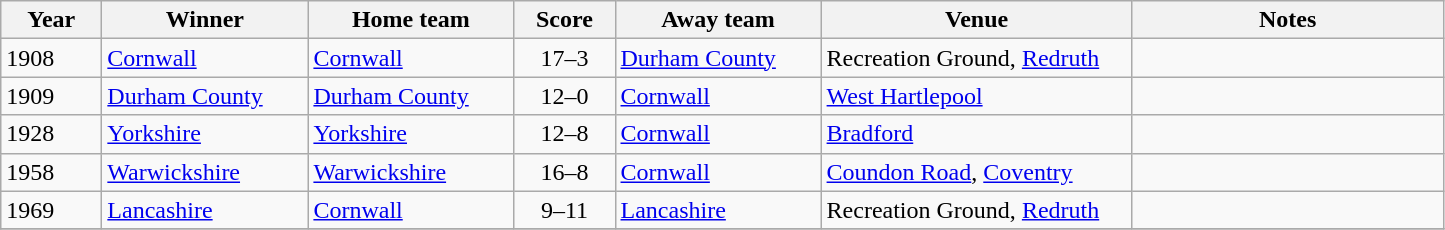<table class="wikitable">
<tr>
<th width="60pt">Year</th>
<th width="130pt">Winner</th>
<th width="130pt">Home team</th>
<th width="60pt">Score</th>
<th width="130pt">Away team</th>
<th width="200pt">Venue</th>
<th width="200pt">Notes</th>
</tr>
<tr>
<td>1908</td>
<td><a href='#'>Cornwall</a></td>
<td><a href='#'>Cornwall</a></td>
<td align=center>17–3</td>
<td><a href='#'>Durham County</a></td>
<td>Recreation Ground, <a href='#'>Redruth</a></td>
<td></td>
</tr>
<tr>
<td>1909</td>
<td><a href='#'>Durham County</a></td>
<td><a href='#'>Durham County</a></td>
<td align=center>12–0</td>
<td><a href='#'>Cornwall</a></td>
<td><a href='#'>West Hartlepool</a></td>
<td></td>
</tr>
<tr>
<td>1928</td>
<td><a href='#'>Yorkshire</a></td>
<td><a href='#'>Yorkshire</a></td>
<td align=center>12–8</td>
<td><a href='#'>Cornwall</a></td>
<td><a href='#'>Bradford</a></td>
<td></td>
</tr>
<tr>
<td>1958</td>
<td><a href='#'>Warwickshire</a></td>
<td><a href='#'>Warwickshire</a></td>
<td align=center>16–8</td>
<td><a href='#'>Cornwall</a></td>
<td><a href='#'>Coundon Road</a>, <a href='#'>Coventry</a></td>
<td></td>
</tr>
<tr>
<td>1969</td>
<td><a href='#'>Lancashire</a></td>
<td><a href='#'>Cornwall</a></td>
<td align=center>9–11</td>
<td><a href='#'>Lancashire</a></td>
<td>Recreation Ground, <a href='#'>Redruth</a></td>
<td></td>
</tr>
<tr>
</tr>
</table>
